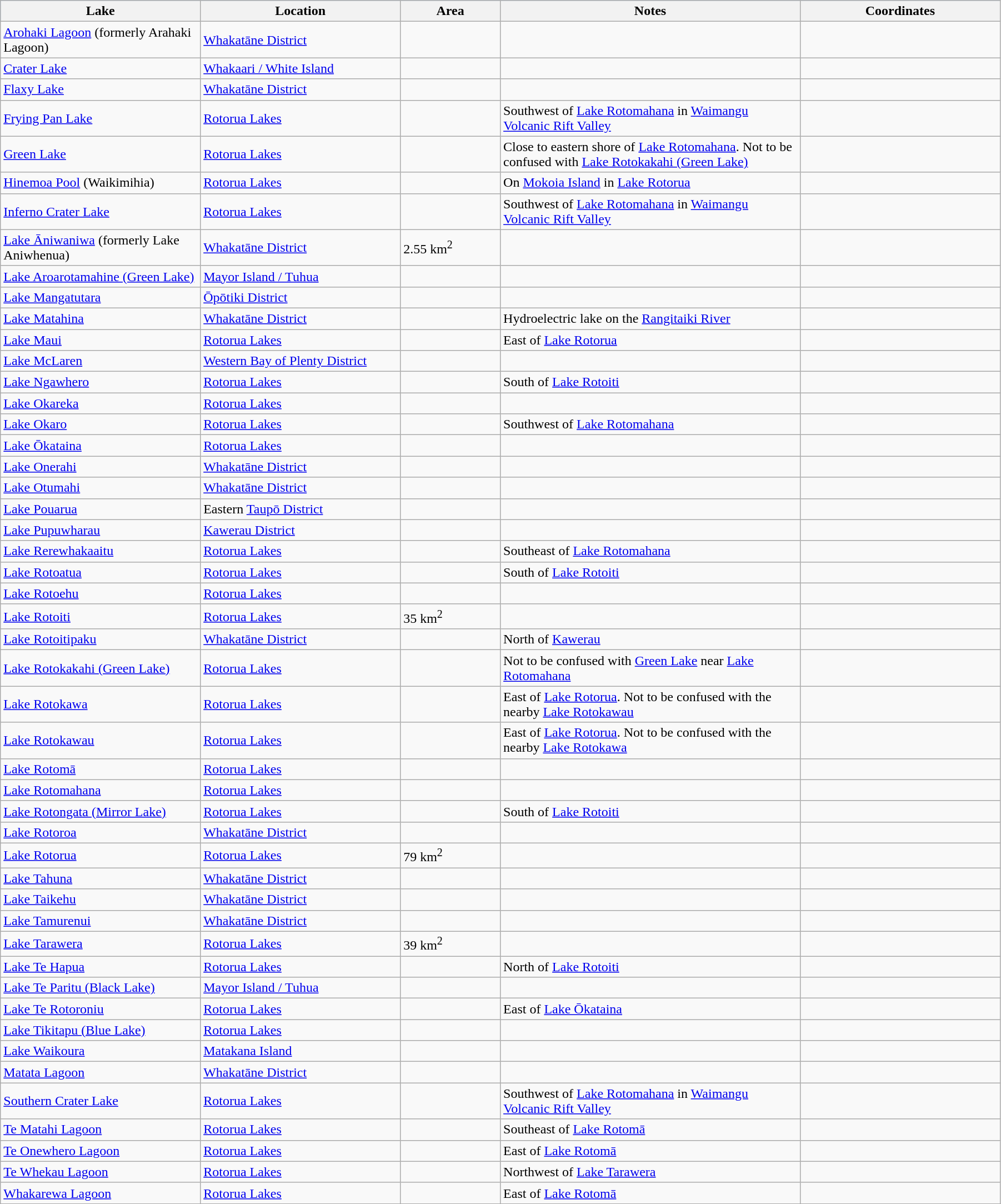<table class="wikitable sortable" width=95%>
<tr bgcolor=#99CCFF>
<th width=20%>Lake</th>
<th width=20%>Location</th>
<th width=10%;data-sort-type="number">Area</th>
<th width=30%>Notes</th>
<th width=20%>Coordinates</th>
</tr>
<tr>
<td><a href='#'>Arohaki Lagoon</a> (formerly Arahaki Lagoon)</td>
<td><a href='#'>Whakatāne District</a></td>
<td></td>
<td></td>
<td></td>
</tr>
<tr>
<td><a href='#'>Crater Lake</a></td>
<td><a href='#'>Whakaari / White Island</a></td>
<td></td>
<td></td>
<td></td>
</tr>
<tr>
<td><a href='#'>Flaxy Lake</a></td>
<td><a href='#'>Whakatāne District</a></td>
<td></td>
<td></td>
<td></td>
</tr>
<tr>
<td><a href='#'>Frying Pan Lake</a></td>
<td><a href='#'>Rotorua Lakes</a></td>
<td></td>
<td>Southwest of <a href='#'>Lake Rotomahana</a> in <a href='#'>Waimangu Volcanic Rift Valley</a></td>
<td></td>
</tr>
<tr>
<td><a href='#'>Green Lake</a></td>
<td><a href='#'>Rotorua Lakes</a></td>
<td></td>
<td>Close to eastern shore of <a href='#'>Lake Rotomahana</a>. Not to be confused with <a href='#'>Lake Rotokakahi (Green Lake)</a></td>
<td></td>
</tr>
<tr>
<td><a href='#'>Hinemoa Pool</a> (Waikimihia)</td>
<td><a href='#'>Rotorua Lakes</a></td>
<td></td>
<td>On <a href='#'>Mokoia Island</a> in <a href='#'>Lake Rotorua</a></td>
<td></td>
</tr>
<tr>
<td><a href='#'>Inferno Crater Lake</a></td>
<td><a href='#'>Rotorua Lakes</a></td>
<td></td>
<td>Southwest of <a href='#'>Lake Rotomahana</a> in <a href='#'>Waimangu Volcanic Rift Valley</a></td>
<td></td>
</tr>
<tr>
<td><a href='#'>Lake Āniwaniwa</a> (formerly Lake Aniwhenua)</td>
<td><a href='#'>Whakatāne District</a></td>
<td>2.55 km<sup>2</sup></td>
<td></td>
<td></td>
</tr>
<tr>
<td><a href='#'>Lake Aroarotamahine (Green Lake)</a></td>
<td><a href='#'>Mayor Island / Tuhua</a></td>
<td></td>
<td></td>
<td></td>
</tr>
<tr>
<td><a href='#'>Lake Mangatutara</a></td>
<td><a href='#'>Ōpōtiki District</a></td>
<td></td>
<td></td>
<td></td>
</tr>
<tr>
<td><a href='#'>Lake Matahina</a></td>
<td><a href='#'>Whakatāne District</a></td>
<td></td>
<td>Hydroelectric lake on the <a href='#'>Rangitaiki River</a></td>
<td></td>
</tr>
<tr>
<td><a href='#'>Lake Maui</a></td>
<td><a href='#'>Rotorua Lakes</a></td>
<td></td>
<td>East of <a href='#'>Lake Rotorua</a></td>
<td></td>
</tr>
<tr>
<td><a href='#'>Lake McLaren</a></td>
<td><a href='#'>Western Bay of Plenty District</a></td>
<td></td>
<td></td>
<td></td>
</tr>
<tr>
<td><a href='#'>Lake Ngawhero</a></td>
<td><a href='#'>Rotorua Lakes</a></td>
<td></td>
<td>South of <a href='#'>Lake Rotoiti</a></td>
<td></td>
</tr>
<tr>
<td><a href='#'>Lake Okareka</a></td>
<td><a href='#'>Rotorua Lakes</a></td>
<td></td>
<td></td>
<td></td>
</tr>
<tr>
<td><a href='#'>Lake Okaro</a></td>
<td><a href='#'>Rotorua Lakes</a></td>
<td></td>
<td>Southwest of <a href='#'>Lake Rotomahana</a></td>
<td></td>
</tr>
<tr>
<td><a href='#'>Lake Ōkataina</a></td>
<td><a href='#'>Rotorua Lakes</a></td>
<td></td>
<td></td>
<td></td>
</tr>
<tr>
<td><a href='#'>Lake Onerahi</a></td>
<td><a href='#'>Whakatāne District</a></td>
<td></td>
<td></td>
<td></td>
</tr>
<tr>
<td><a href='#'>Lake Otumahi</a></td>
<td><a href='#'>Whakatāne District</a></td>
<td></td>
<td></td>
<td></td>
</tr>
<tr>
<td><a href='#'>Lake Pouarua</a></td>
<td>Eastern <a href='#'>Taupō District</a></td>
<td></td>
<td></td>
<td></td>
</tr>
<tr>
<td><a href='#'>Lake Pupuwharau</a></td>
<td><a href='#'>Kawerau District</a></td>
<td></td>
<td></td>
<td></td>
</tr>
<tr>
<td><a href='#'>Lake Rerewhakaaitu</a></td>
<td><a href='#'>Rotorua Lakes</a></td>
<td></td>
<td>Southeast of <a href='#'>Lake Rotomahana</a></td>
<td></td>
</tr>
<tr>
<td><a href='#'>Lake Rotoatua</a></td>
<td><a href='#'>Rotorua Lakes</a></td>
<td></td>
<td>South of <a href='#'>Lake Rotoiti</a></td>
<td></td>
</tr>
<tr>
<td><a href='#'>Lake Rotoehu</a></td>
<td><a href='#'>Rotorua Lakes</a></td>
<td></td>
<td></td>
<td></td>
</tr>
<tr>
<td><a href='#'>Lake Rotoiti</a></td>
<td><a href='#'>Rotorua Lakes</a></td>
<td>35 km<sup>2</sup></td>
<td></td>
<td></td>
</tr>
<tr>
<td><a href='#'>Lake Rotoitipaku</a></td>
<td><a href='#'>Whakatāne District</a></td>
<td></td>
<td>North of <a href='#'>Kawerau</a></td>
<td></td>
</tr>
<tr>
<td><a href='#'>Lake Rotokakahi (Green Lake)</a></td>
<td><a href='#'>Rotorua Lakes</a></td>
<td></td>
<td>Not to be confused with <a href='#'>Green Lake</a> near <a href='#'>Lake Rotomahana</a></td>
<td></td>
</tr>
<tr>
<td><a href='#'>Lake Rotokawa</a></td>
<td><a href='#'>Rotorua Lakes</a></td>
<td></td>
<td>East of <a href='#'>Lake Rotorua</a>. Not to be confused with the nearby <a href='#'>Lake Rotokawau</a></td>
<td></td>
</tr>
<tr>
<td><a href='#'>Lake Rotokawau</a></td>
<td><a href='#'>Rotorua Lakes</a></td>
<td></td>
<td>East of <a href='#'>Lake Rotorua</a>. Not to be confused with the nearby <a href='#'>Lake Rotokawa</a></td>
<td></td>
</tr>
<tr>
<td><a href='#'>Lake Rotomā</a></td>
<td><a href='#'>Rotorua Lakes</a></td>
<td></td>
<td></td>
<td></td>
</tr>
<tr>
<td><a href='#'>Lake Rotomahana</a></td>
<td><a href='#'>Rotorua Lakes</a></td>
<td></td>
<td></td>
<td></td>
</tr>
<tr>
<td><a href='#'>Lake Rotongata (Mirror Lake)</a></td>
<td><a href='#'>Rotorua Lakes</a></td>
<td></td>
<td>South of <a href='#'>Lake Rotoiti</a></td>
<td></td>
</tr>
<tr>
<td><a href='#'>Lake Rotoroa</a></td>
<td><a href='#'>Whakatāne District</a></td>
<td></td>
<td></td>
<td></td>
</tr>
<tr>
<td><a href='#'>Lake Rotorua</a></td>
<td><a href='#'>Rotorua Lakes</a></td>
<td>79 km<sup>2</sup></td>
<td></td>
<td></td>
</tr>
<tr>
<td><a href='#'>Lake Tahuna</a></td>
<td><a href='#'>Whakatāne District</a></td>
<td></td>
<td></td>
<td></td>
</tr>
<tr>
<td><a href='#'>Lake Taikehu</a></td>
<td><a href='#'>Whakatāne District</a></td>
<td></td>
<td></td>
<td></td>
</tr>
<tr>
<td><a href='#'>Lake Tamurenui</a></td>
<td><a href='#'>Whakatāne District</a></td>
<td></td>
<td></td>
<td></td>
</tr>
<tr>
<td><a href='#'>Lake Tarawera</a></td>
<td><a href='#'>Rotorua Lakes</a></td>
<td>39 km<sup>2</sup></td>
<td></td>
<td></td>
</tr>
<tr>
<td><a href='#'>Lake Te Hapua</a></td>
<td><a href='#'>Rotorua Lakes</a></td>
<td></td>
<td>North of <a href='#'>Lake Rotoiti</a></td>
<td></td>
</tr>
<tr>
<td><a href='#'>Lake Te Paritu (Black Lake)</a></td>
<td><a href='#'>Mayor Island / Tuhua</a></td>
<td></td>
<td></td>
<td></td>
</tr>
<tr>
<td><a href='#'>Lake Te Rotoroniu</a></td>
<td><a href='#'>Rotorua Lakes</a></td>
<td></td>
<td>East of <a href='#'>Lake Ōkataina</a></td>
<td></td>
</tr>
<tr>
<td><a href='#'>Lake Tikitapu (Blue Lake)</a></td>
<td><a href='#'>Rotorua Lakes</a></td>
<td></td>
<td></td>
<td></td>
</tr>
<tr>
<td><a href='#'>Lake Waikoura</a></td>
<td><a href='#'>Matakana Island</a></td>
<td></td>
<td></td>
<td></td>
</tr>
<tr>
<td><a href='#'>Matata Lagoon</a></td>
<td><a href='#'>Whakatāne District</a></td>
<td></td>
<td></td>
<td></td>
</tr>
<tr>
<td><a href='#'>Southern Crater Lake</a></td>
<td><a href='#'>Rotorua Lakes</a></td>
<td></td>
<td>Southwest of <a href='#'>Lake Rotomahana</a> in <a href='#'>Waimangu Volcanic Rift Valley</a></td>
<td></td>
</tr>
<tr>
<td><a href='#'>Te Matahi Lagoon</a></td>
<td><a href='#'>Rotorua Lakes</a></td>
<td></td>
<td>Southeast of <a href='#'>Lake Rotomā</a></td>
<td></td>
</tr>
<tr>
<td><a href='#'>Te Onewhero Lagoon</a></td>
<td><a href='#'>Rotorua Lakes</a></td>
<td></td>
<td>East of <a href='#'>Lake Rotomā</a></td>
<td></td>
</tr>
<tr>
<td><a href='#'>Te Whekau Lagoon</a></td>
<td><a href='#'>Rotorua Lakes</a></td>
<td></td>
<td>Northwest of <a href='#'>Lake Tarawera</a></td>
<td></td>
</tr>
<tr>
<td><a href='#'>Whakarewa Lagoon</a></td>
<td><a href='#'>Rotorua Lakes</a></td>
<td></td>
<td>East of <a href='#'>Lake Rotomā</a></td>
<td></td>
</tr>
<tr>
</tr>
</table>
